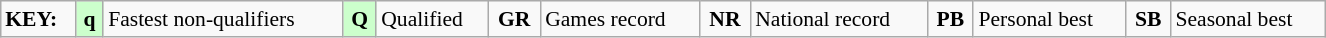<table class="wikitable" style="margin:0.5em auto; font-size:90%;position:relative;" width=70%>
<tr>
<td><strong>KEY:</strong></td>
<td bgcolor=ccffcc align=center><strong>q</strong></td>
<td>Fastest non-qualifiers</td>
<td bgcolor=ccffcc align=center><strong>Q</strong></td>
<td>Qualified</td>
<td align=center><strong>GR</strong></td>
<td>Games record</td>
<td align=center><strong>NR</strong></td>
<td>National record</td>
<td align=center><strong>PB</strong></td>
<td>Personal best</td>
<td align=center><strong>SB</strong></td>
<td>Seasonal best</td>
</tr>
</table>
